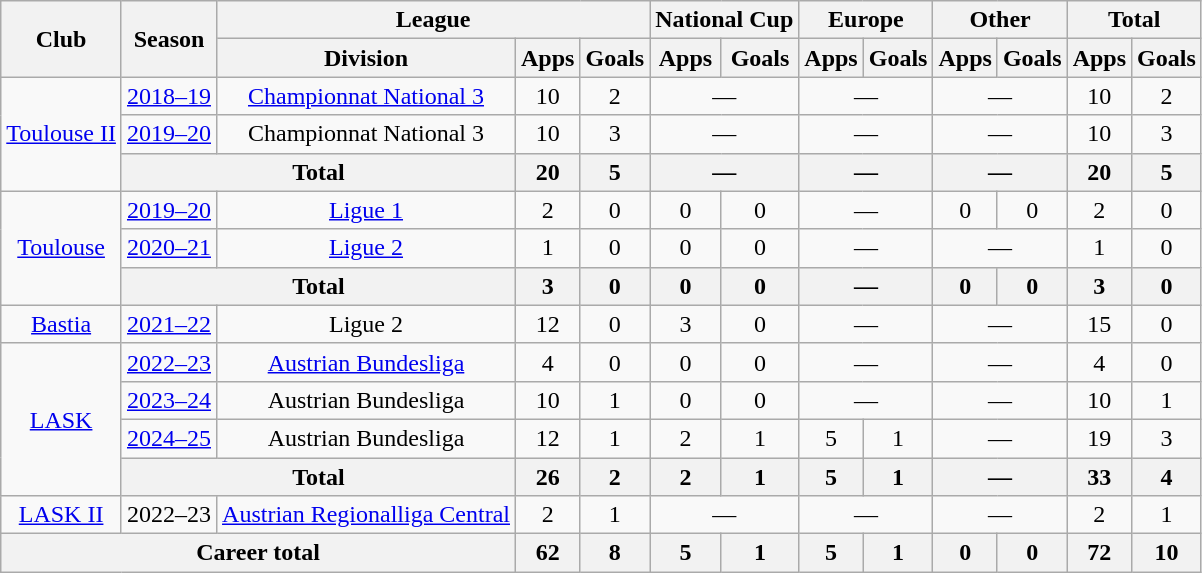<table class="wikitable" style="text-align:center">
<tr>
<th rowspan="2">Club</th>
<th rowspan="2">Season</th>
<th colspan="3">League</th>
<th colspan="2">National Cup</th>
<th colspan="2">Europe</th>
<th colspan="2">Other</th>
<th colspan="2">Total</th>
</tr>
<tr>
<th>Division</th>
<th>Apps</th>
<th>Goals</th>
<th>Apps</th>
<th>Goals</th>
<th>Apps</th>
<th>Goals</th>
<th>Apps</th>
<th>Goals</th>
<th>Apps</th>
<th>Goals</th>
</tr>
<tr>
<td rowspan="3"><a href='#'>Toulouse II</a></td>
<td><a href='#'>2018–19</a></td>
<td><a href='#'>Championnat National 3</a></td>
<td>10</td>
<td>2</td>
<td colspan="2">—</td>
<td colspan="2">—</td>
<td colspan="2">—</td>
<td>10</td>
<td>2</td>
</tr>
<tr>
<td><a href='#'>2019–20</a></td>
<td>Championnat National 3</td>
<td>10</td>
<td>3</td>
<td colspan="2">—</td>
<td colspan="2">—</td>
<td colspan="2">—</td>
<td>10</td>
<td>3</td>
</tr>
<tr>
<th colspan="2">Total</th>
<th>20</th>
<th>5</th>
<th colspan="2">—</th>
<th colspan="2">—</th>
<th colspan="2">—</th>
<th>20</th>
<th>5</th>
</tr>
<tr>
<td rowspan="3"><a href='#'>Toulouse</a></td>
<td><a href='#'>2019–20</a></td>
<td><a href='#'>Ligue 1</a></td>
<td>2</td>
<td>0</td>
<td>0</td>
<td>0</td>
<td colspan="2">—</td>
<td>0</td>
<td>0</td>
<td>2</td>
<td>0</td>
</tr>
<tr>
<td><a href='#'>2020–21</a></td>
<td><a href='#'>Ligue 2</a></td>
<td>1</td>
<td>0</td>
<td>0</td>
<td>0</td>
<td colspan="2">—</td>
<td colspan="2">—</td>
<td>1</td>
<td>0</td>
</tr>
<tr>
<th colspan="2">Total</th>
<th>3</th>
<th>0</th>
<th>0</th>
<th>0</th>
<th colspan="2">—</th>
<th>0</th>
<th>0</th>
<th>3</th>
<th>0</th>
</tr>
<tr>
<td><a href='#'>Bastia</a></td>
<td><a href='#'>2021–22</a></td>
<td>Ligue 2</td>
<td>12</td>
<td>0</td>
<td>3</td>
<td>0</td>
<td colspan="2">—</td>
<td colspan="2">—</td>
<td>15</td>
<td>0</td>
</tr>
<tr>
<td rowspan="4"><a href='#'>LASK</a></td>
<td><a href='#'>2022–23</a></td>
<td><a href='#'>Austrian Bundesliga</a></td>
<td>4</td>
<td>0</td>
<td>0</td>
<td>0</td>
<td colspan="2">—</td>
<td colspan="2">—</td>
<td>4</td>
<td>0</td>
</tr>
<tr>
<td><a href='#'>2023–24</a></td>
<td>Austrian Bundesliga</td>
<td>10</td>
<td>1</td>
<td>0</td>
<td>0</td>
<td colspan="2">—</td>
<td colspan="2">—</td>
<td>10</td>
<td>1</td>
</tr>
<tr>
<td><a href='#'>2024–25</a></td>
<td>Austrian Bundesliga</td>
<td>12</td>
<td>1</td>
<td>2</td>
<td>1</td>
<td>5</td>
<td>1</td>
<td colspan="2">—</td>
<td>19</td>
<td>3</td>
</tr>
<tr>
<th colspan="2">Total</th>
<th>26</th>
<th>2</th>
<th>2</th>
<th>1</th>
<th>5</th>
<th>1</th>
<th colspan="2">—</th>
<th>33</th>
<th>4</th>
</tr>
<tr>
<td><a href='#'>LASK II</a></td>
<td>2022–23</td>
<td><a href='#'>Austrian Regionalliga Central</a></td>
<td>2</td>
<td>1</td>
<td colspan="2">—</td>
<td colspan="2">—</td>
<td colspan="2">—</td>
<td>2</td>
<td>1</td>
</tr>
<tr>
<th colspan="3">Career total</th>
<th>62</th>
<th>8</th>
<th>5</th>
<th>1</th>
<th>5</th>
<th>1</th>
<th>0</th>
<th>0</th>
<th>72</th>
<th>10</th>
</tr>
</table>
